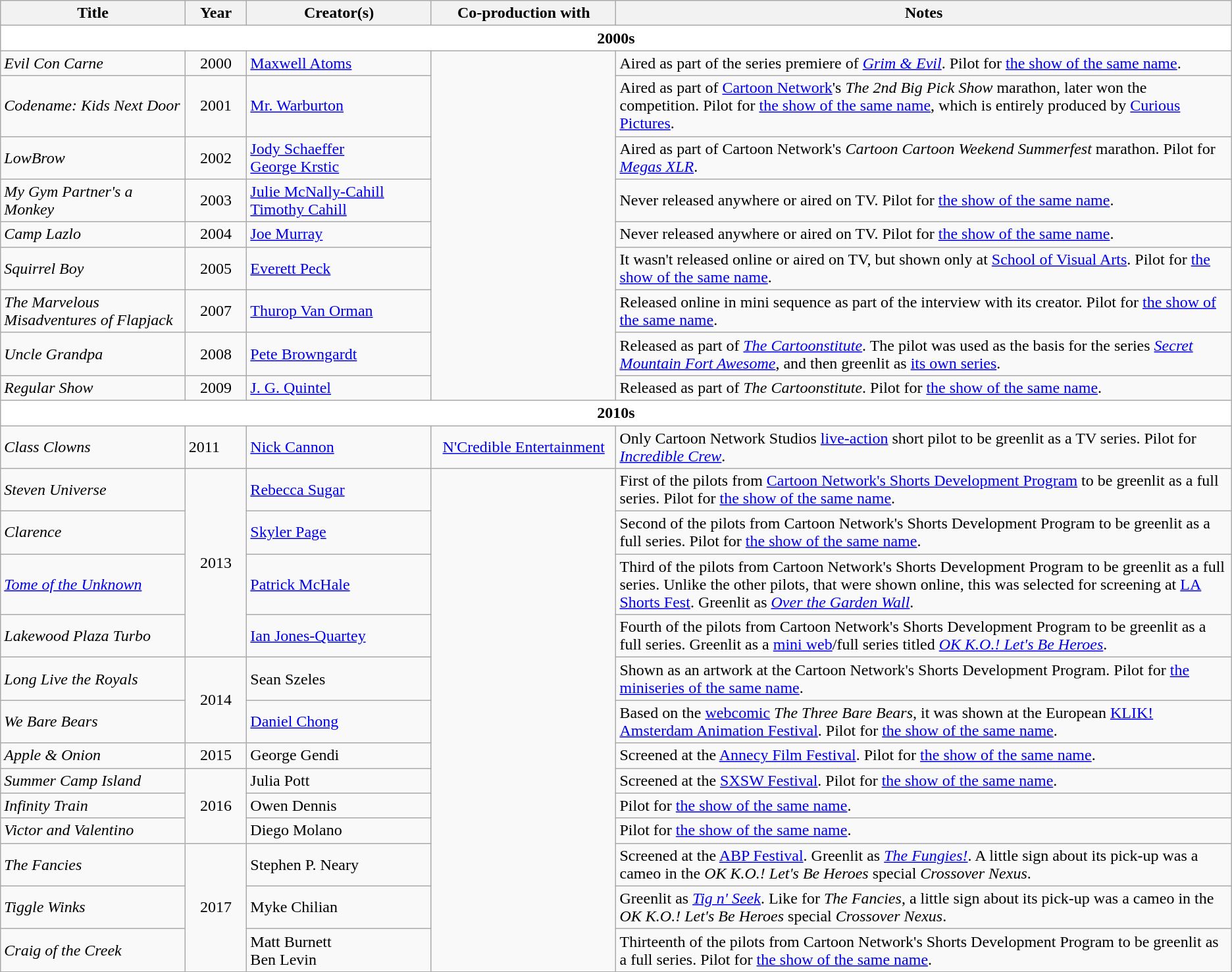<table class="wikitable sortable" style="width: auto; style="font-size:95%;" table-layout: fixed;" |>
<tr>
<th style="width:15%;">Title</th>
<th style="width:5%;">Year</th>
<th style="width:15%;">Creator(s)</th>
<th style="width:15%;">Co-production with</th>
<th style="width:50%;" class="unsortable">Notes</th>
</tr>
<tr>
<th colspan="6" style="background-color:#ffffff;">2000s</th>
</tr>
<tr>
<td><em>Evil Con Carne</em></td>
<td align="center">2000</td>
<td><a href='#'>Maxwell Atoms</a></td>
<td align="center" rowspan="9"></td>
<td>Aired as part of the series premiere of <em><a href='#'>Grim & Evil</a></em>. Pilot for <a href='#'>the show of the same name</a>.</td>
</tr>
<tr>
<td><em>Codename: Kids Next Door</em></td>
<td align="center">2001</td>
<td><a href='#'>Mr. Warburton</a></td>
<td>Aired as part of <a href='#'>Cartoon Network</a>'s <em>The 2nd Big Pick Show</em> marathon, later won the competition. Pilot for <a href='#'>the show of the same name</a>, which is entirely produced by <a href='#'>Curious Pictures</a>.</td>
</tr>
<tr>
<td><em>LowBrow</em></td>
<td align="center">2002</td>
<td><a href='#'>Jody Schaeffer</a><br><a href='#'>George Krstic</a></td>
<td>Aired as part of Cartoon Network's <em>Cartoon Cartoon Weekend Summerfest</em> marathon. Pilot for <em><a href='#'>Megas XLR</a></em>.</td>
</tr>
<tr>
<td><em>My Gym Partner's a Monkey</em></td>
<td align="center">2003</td>
<td><a href='#'>Julie McNally-Cahill</a><br><a href='#'>Timothy Cahill</a></td>
<td>Never released anywhere or aired on TV. Pilot for <a href='#'>the show of the same name</a>.</td>
</tr>
<tr>
<td><em>Camp Lazlo</em></td>
<td align="center">2004</td>
<td><a href='#'>Joe Murray</a></td>
<td>Never released anywhere or aired on TV. Pilot for <a href='#'>the show of the same name</a>.</td>
</tr>
<tr>
<td><em>Squirrel Boy</em></td>
<td align="center">2005</td>
<td><a href='#'>Everett Peck</a></td>
<td>It wasn't released online or aired on TV, but shown only at <a href='#'>School of Visual Arts</a>. Pilot for <a href='#'>the show of the same name</a>.</td>
</tr>
<tr>
<td><em>The Marvelous Misadventures of Flapjack</em></td>
<td align="center">2007</td>
<td><a href='#'>Thurop Van Orman</a></td>
<td>Released online in mini sequence as part of the interview with its creator. Pilot for <a href='#'>the show of the same name</a>.</td>
</tr>
<tr>
<td><em>Uncle Grandpa</em></td>
<td align="center">2008</td>
<td><a href='#'>Pete Browngardt</a></td>
<td>Released as part of <em><a href='#'>The Cartoonstitute</a></em>. The pilot was used as the basis for the series <em><a href='#'>Secret Mountain Fort Awesome</a></em>, and then greenlit as <a href='#'>its own series</a>.</td>
</tr>
<tr>
<td><em>Regular Show</em></td>
<td align="center">2009</td>
<td><a href='#'>J. G. Quintel</a></td>
<td>Released as part of <em>The Cartoonstitute</em>. Pilot for <a href='#'>the show of the same name</a>.</td>
</tr>
<tr>
<th colspan="5" style="background-color:#ffffff;">2010s</th>
</tr>
<tr>
<td><em>Class Clowns</em></td>
<td>2011</td>
<td><a href='#'>Nick Cannon</a></td>
<td align="center"><a href='#'>N'Credible Entertainment</a></td>
<td>Only Cartoon Network Studios <a href='#'>live-action</a> short pilot to be greenlit as a TV series. Pilot for <em><a href='#'>Incredible Crew</a></em>.</td>
</tr>
<tr>
<td><em>Steven Universe</em></td>
<td align="center" rowspan="4">2013</td>
<td><a href='#'>Rebecca Sugar</a></td>
<td align="center" rowspan="13"></td>
<td>First of the pilots from <a href='#'>Cartoon Network's Shorts Development Program</a> to be greenlit as a full series. Pilot for <a href='#'>the show of the same name</a>.</td>
</tr>
<tr>
<td><em>Clarence</em></td>
<td><a href='#'>Skyler Page</a></td>
<td>Second of the pilots from Cartoon Network's Shorts Development Program to be greenlit as a full series. Pilot for <a href='#'>the show of the same name</a>.</td>
</tr>
<tr>
<td><em><a href='#'>Tome of the Unknown</a></em></td>
<td><a href='#'>Patrick McHale</a></td>
<td>Third of the pilots from Cartoon Network's Shorts Development Program to be greenlit as a full series. Unlike the other pilots, that were shown online, this was selected for screening at <a href='#'>LA Shorts Fest</a>. Greenlit as <em><a href='#'>Over the Garden Wall</a></em>.</td>
</tr>
<tr>
<td><em>Lakewood Plaza Turbo</em></td>
<td><a href='#'>Ian Jones-Quartey</a></td>
<td>Fourth of the pilots from Cartoon Network's Shorts Development Program to be greenlit as a full series. Greenlit as a <a href='#'>mini web</a>/full series titled <em><a href='#'>OK K.O.! Let's Be Heroes</a></em>.</td>
</tr>
<tr>
<td><em>Long Live the Royals</em></td>
<td align="center" rowspan="2">2014</td>
<td>Sean Szeles</td>
<td>Shown as an artwork at the Cartoon Network's Shorts Development Program. Pilot for <a href='#'>the miniseries of the same name</a>.</td>
</tr>
<tr>
<td><em>We Bare Bears</em></td>
<td><a href='#'>Daniel Chong</a></td>
<td>Based on the <a href='#'>webcomic</a> <em>The Three Bare Bears</em>, it was shown at the European <a href='#'>KLIK! Amsterdam Animation Festival</a>. Pilot for <a href='#'>the show of the same name</a>.</td>
</tr>
<tr>
<td><em>Apple & Onion</em></td>
<td align="center">2015</td>
<td>George Gendi</td>
<td>Screened at the <a href='#'>Annecy Film Festival</a>. Pilot for <a href='#'>the show of the same name</a>.</td>
</tr>
<tr>
<td><em>Summer Camp Island</em></td>
<td align="center" rowspan="3">2016</td>
<td>Julia Pott</td>
<td>Screened at the <a href='#'>SXSW Festival</a>. Pilot for <a href='#'>the show of the same name</a>.</td>
</tr>
<tr>
<td><em>Infinity Train</em></td>
<td>Owen Dennis</td>
<td>Pilot for <a href='#'>the show of the same name</a>.</td>
</tr>
<tr>
<td><em>Victor and Valentino</em></td>
<td>Diego Molano</td>
<td>Pilot for <a href='#'>the show of the same name</a>.</td>
</tr>
<tr>
<td><em>The Fancies</em></td>
<td align="center" rowspan="3">2017</td>
<td>Stephen P. Neary</td>
<td>Screened at the <a href='#'>ABP Festival</a>. Greenlit as <em><a href='#'>The Fungies!</a></em>. A little sign about its pick-up was a cameo in the <em>OK K.O.! Let's Be Heroes</em> special <em>Crossover Nexus</em>.</td>
</tr>
<tr>
<td><em>Tiggle Winks</em></td>
<td>Myke Chilian</td>
<td>Greenlit as <em><a href='#'>Tig n' Seek</a></em>. Like for <em>The Fancies</em>, a little sign about its pick-up was a cameo in the <em>OK K.O.! Let's Be Heroes</em> special <em>Crossover Nexus</em>.</td>
</tr>
<tr>
<td><em>Craig of the Creek</em></td>
<td>Matt Burnett<br>Ben Levin</td>
<td>Thirteenth of the pilots from Cartoon Network's Shorts Development Program to be greenlit as a full series. Pilot for <a href='#'>the show of the same name</a>.</td>
</tr>
<tr>
</tr>
</table>
